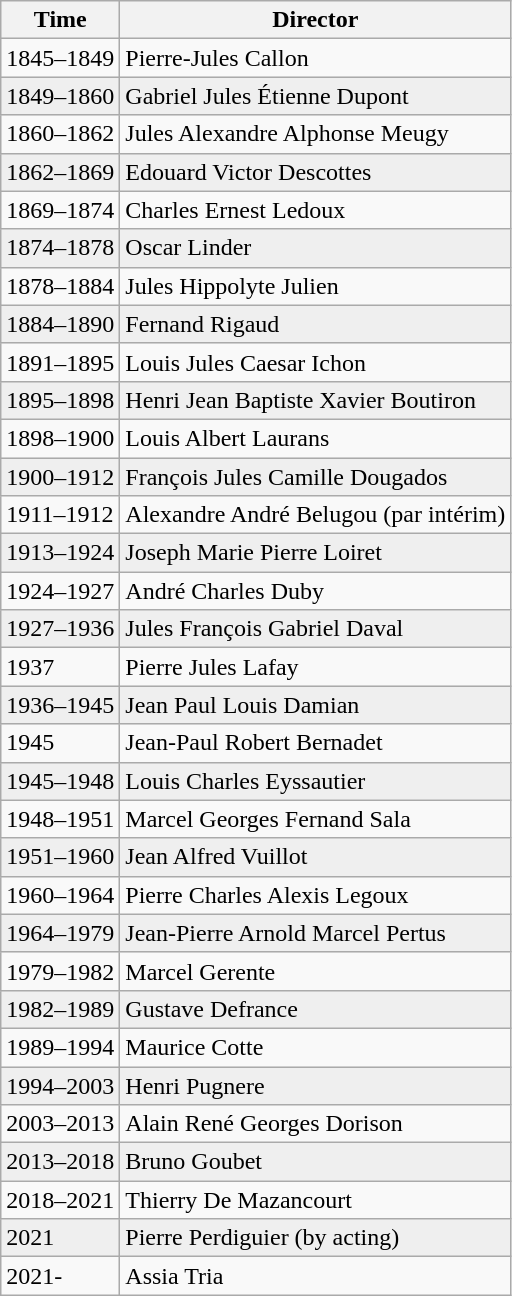<table class="wikitable">
<tr>
<th colspan="1">Time</th>
<th>Director</th>
</tr>
<tr>
<td>1845–1849</td>
<td>Pierre-Jules Callon</td>
</tr>
<tr style="background:#EFEFEF">
<td>1849–1860</td>
<td>Gabriel Jules Étienne Dupont</td>
</tr>
<tr>
<td>1860–1862</td>
<td>Jules Alexandre Alphonse Meugy</td>
</tr>
<tr style="background:#EFEFEF">
<td>1862–1869</td>
<td>Edouard Victor Descottes</td>
</tr>
<tr>
<td>1869–1874</td>
<td>Charles Ernest Ledoux</td>
</tr>
<tr style="background:#EFEFEF">
<td>1874–1878</td>
<td>Oscar Linder</td>
</tr>
<tr>
<td>1878–1884</td>
<td>Jules Hippolyte Julien</td>
</tr>
<tr style="background:#EFEFEF">
<td>1884–1890</td>
<td>Fernand Rigaud</td>
</tr>
<tr>
<td>1891–1895</td>
<td>Louis Jules Caesar Ichon</td>
</tr>
<tr style="background:#EFEFEF">
<td>1895–1898</td>
<td>Henri Jean Baptiste Xavier Boutiron</td>
</tr>
<tr>
<td>1898–1900</td>
<td>Louis Albert Laurans</td>
</tr>
<tr style="background:#EFEFEF">
<td>1900–1912</td>
<td>François Jules Camille Dougados</td>
</tr>
<tr>
<td>1911–1912</td>
<td>Alexandre André Belugou (par intérim)</td>
</tr>
<tr style="background:#EFEFEF">
<td>1913–1924</td>
<td>Joseph Marie Pierre Loiret</td>
</tr>
<tr>
<td>1924–1927</td>
<td>André Charles Duby</td>
</tr>
<tr style="background:#EFEFEF">
<td>1927–1936</td>
<td>Jules François Gabriel Daval</td>
</tr>
<tr>
<td>1937</td>
<td>Pierre Jules Lafay</td>
</tr>
<tr style="background:#EFEFEF">
<td>1936–1945</td>
<td>Jean Paul Louis Damian</td>
</tr>
<tr>
<td>1945</td>
<td>Jean-Paul Robert Bernadet</td>
</tr>
<tr style="background:#EFEFEF">
<td>1945–1948</td>
<td>Louis Charles Eyssautier</td>
</tr>
<tr>
<td>1948–1951</td>
<td>Marcel Georges Fernand Sala</td>
</tr>
<tr style="background:#EFEFEF">
<td>1951–1960</td>
<td>Jean Alfred Vuillot</td>
</tr>
<tr>
<td>1960–1964</td>
<td>Pierre Charles Alexis Legoux</td>
</tr>
<tr style="background:#EFEFEF">
<td>1964–1979</td>
<td>Jean-Pierre Arnold Marcel Pertus</td>
</tr>
<tr>
<td>1979–1982</td>
<td>Marcel Gerente</td>
</tr>
<tr style="background:#EFEFEF">
<td>1982–1989</td>
<td>Gustave Defrance</td>
</tr>
<tr>
<td>1989–1994</td>
<td>Maurice Cotte</td>
</tr>
<tr style="background:#EFEFEF">
<td>1994–2003</td>
<td>Henri Pugnere</td>
</tr>
<tr>
<td>2003–2013</td>
<td>Alain René Georges Dorison</td>
</tr>
<tr style="background:#EFEFEF">
<td>2013–2018</td>
<td>Bruno Goubet</td>
</tr>
<tr>
<td>2018–2021</td>
<td>Thierry De Mazancourt</td>
</tr>
<tr style="background:#EFEFEF">
<td>2021</td>
<td>Pierre Perdiguier (by acting)</td>
</tr>
<tr>
<td>2021-</td>
<td>Assia Tria</td>
</tr>
</table>
